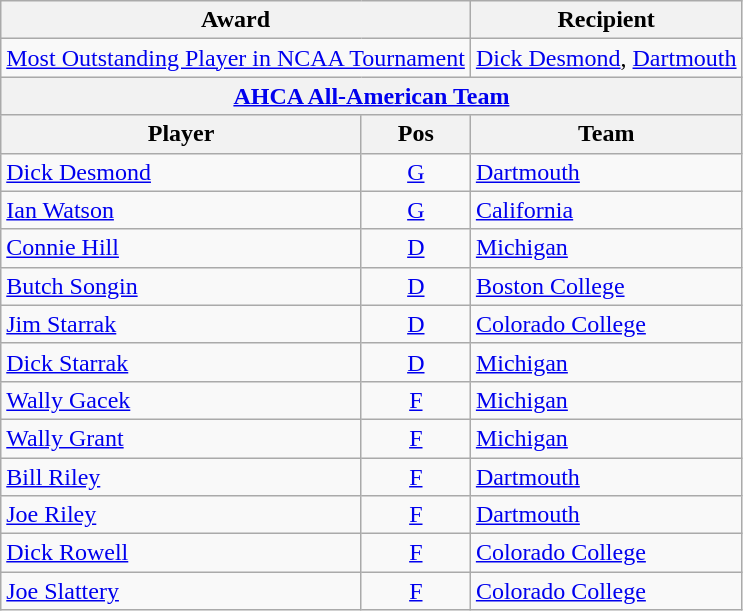<table class="wikitable">
<tr>
<th colspan=2>Award</th>
<th>Recipient</th>
</tr>
<tr>
<td colspan=2><a href='#'>Most Outstanding Player in NCAA Tournament</a></td>
<td><a href='#'>Dick Desmond</a>, <a href='#'>Dartmouth</a></td>
</tr>
<tr>
<th colspan=3><a href='#'>AHCA All-American Team</a></th>
</tr>
<tr>
<th>Player</th>
<th>Pos</th>
<th>Team</th>
</tr>
<tr>
<td><a href='#'>Dick Desmond</a></td>
<td style="text-align:center;"><a href='#'>G</a></td>
<td><a href='#'>Dartmouth</a></td>
</tr>
<tr>
<td><a href='#'>Ian Watson</a></td>
<td style="text-align:center;"><a href='#'>G</a></td>
<td><a href='#'>California</a></td>
</tr>
<tr>
<td><a href='#'>Connie Hill</a></td>
<td style="text-align:center;"><a href='#'>D</a></td>
<td><a href='#'>Michigan</a></td>
</tr>
<tr>
<td><a href='#'>Butch Songin</a></td>
<td style="text-align:center;"><a href='#'>D</a></td>
<td><a href='#'>Boston College</a></td>
</tr>
<tr>
<td><a href='#'>Jim Starrak</a></td>
<td style="text-align:center;"><a href='#'>D</a></td>
<td><a href='#'>Colorado College</a></td>
</tr>
<tr>
<td><a href='#'>Dick Starrak</a></td>
<td style="text-align:center;"><a href='#'>D</a></td>
<td><a href='#'>Michigan</a></td>
</tr>
<tr>
<td><a href='#'>Wally Gacek</a></td>
<td style="text-align:center;"><a href='#'>F</a></td>
<td><a href='#'>Michigan</a></td>
</tr>
<tr>
<td><a href='#'>Wally Grant</a></td>
<td style="text-align:center;"><a href='#'>F</a></td>
<td><a href='#'>Michigan</a></td>
</tr>
<tr>
<td><a href='#'>Bill Riley</a></td>
<td style="text-align:center;"><a href='#'>F</a></td>
<td><a href='#'>Dartmouth</a></td>
</tr>
<tr>
<td><a href='#'>Joe Riley</a></td>
<td style="text-align:center;"><a href='#'>F</a></td>
<td><a href='#'>Dartmouth</a></td>
</tr>
<tr>
<td><a href='#'>Dick Rowell</a></td>
<td style="text-align:center;"><a href='#'>F</a></td>
<td><a href='#'>Colorado College</a></td>
</tr>
<tr>
<td><a href='#'>Joe Slattery</a></td>
<td style="text-align:center;"><a href='#'>F</a></td>
<td><a href='#'>Colorado College</a></td>
</tr>
</table>
